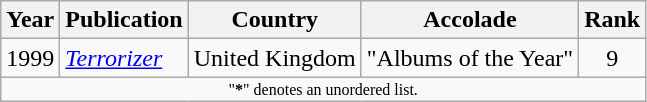<table class="wikitable sortable" style="margin:0 1em 1em 0;">
<tr>
<th>Year</th>
<th>Publication</th>
<th>Country</th>
<th>Accolade</th>
<th class=unsortable>Rank</th>
</tr>
<tr>
<td align=center>1999</td>
<td><em><a href='#'>Terrorizer</a></em></td>
<td>United Kingdom</td>
<td>"Albums of the Year"</td>
<td align=center>9</td>
</tr>
<tr class="sortbottom">
<td colspan="5"  style="font-size:8pt; text-align:center;">"<strong>*</strong>" denotes an unordered list.</td>
</tr>
</table>
